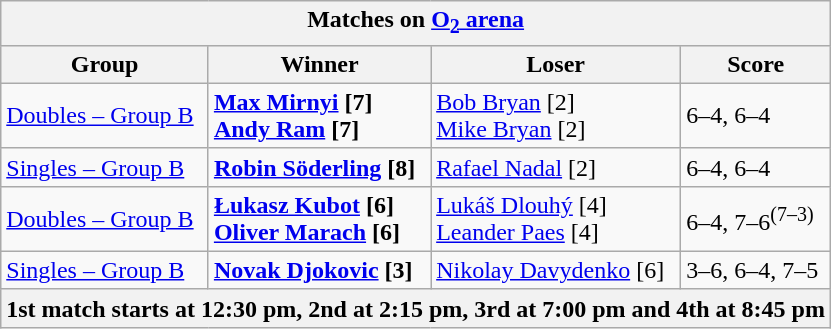<table class="wikitable collapsible uncollapsed">
<tr>
<th colspan=4><strong>Matches on <a href='#'>O<sub>2</sub> arena</a></strong></th>
</tr>
<tr>
<th>Group</th>
<th>Winner</th>
<th>Loser</th>
<th>Score</th>
</tr>
<tr>
<td><a href='#'>Doubles – Group B</a></td>
<td><strong> <a href='#'>Max Mirnyi</a> [7] <br>  <a href='#'>Andy Ram</a> [7]</strong></td>
<td> <a href='#'>Bob Bryan</a> [2] <br>  <a href='#'>Mike Bryan</a> [2]</td>
<td>6–4, 6–4</td>
</tr>
<tr>
<td><a href='#'>Singles – Group B</a></td>
<td><strong> <a href='#'>Robin Söderling</a> [8]</strong></td>
<td> <a href='#'>Rafael Nadal</a> [2]</td>
<td>6–4, 6–4</td>
</tr>
<tr>
<td><a href='#'>Doubles – Group B</a></td>
<td><strong> <a href='#'>Łukasz Kubot</a> [6] <br> <a href='#'>Oliver Marach</a> [6]</strong></td>
<td> <a href='#'>Lukáš Dlouhý</a> [4] <br>  <a href='#'>Leander Paes</a> [4]</td>
<td>6–4, 7–6<sup>(7–3)</sup></td>
</tr>
<tr>
<td><a href='#'>Singles – Group B</a></td>
<td><strong> <a href='#'>Novak Djokovic</a> [3]</strong></td>
<td> <a href='#'>Nikolay Davydenko</a> [6]</td>
<td>3–6, 6–4, 7–5</td>
</tr>
<tr>
<th colspan=4>1st match starts at 12:30 pm, 2nd at 2:15 pm, 3rd at 7:00 pm and 4th at 8:45 pm</th>
</tr>
</table>
